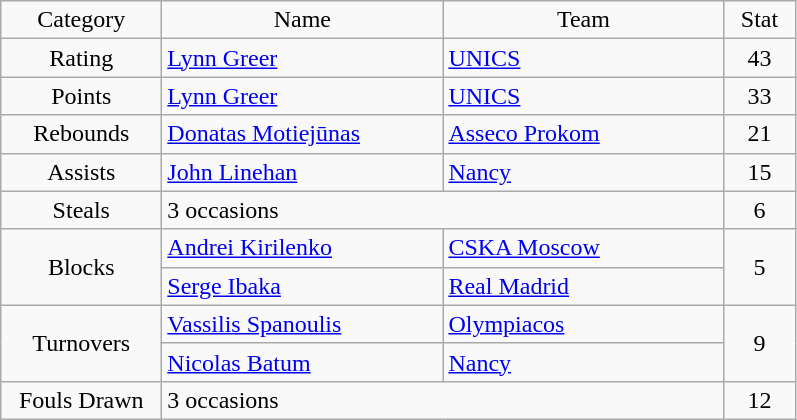<table class="wikitable sortable" style="text-align: center">
<tr>
<td width=100>Category</td>
<td width=180>Name</td>
<td width=180>Team</td>
<td width=40>Stat</td>
</tr>
<tr>
<td>Rating</td>
<td align="left"> <a href='#'>Lynn Greer</a></td>
<td align="left"> <a href='#'>UNICS</a></td>
<td>43</td>
</tr>
<tr>
<td>Points</td>
<td align="left"> <a href='#'>Lynn Greer</a></td>
<td align="left"> <a href='#'>UNICS</a></td>
<td>33</td>
</tr>
<tr>
<td>Rebounds</td>
<td align="left"> <a href='#'>Donatas Motiejūnas</a></td>
<td align="left"> <a href='#'>Asseco Prokom</a></td>
<td>21</td>
</tr>
<tr>
<td>Assists</td>
<td align="left"> <a href='#'>John Linehan</a></td>
<td align="left"> <a href='#'>Nancy</a></td>
<td>15</td>
</tr>
<tr>
<td>Steals</td>
<td align="left" colspan="2">3 occasions</td>
<td>6</td>
</tr>
<tr>
<td rowspan=2>Blocks</td>
<td align="left"> <a href='#'>Andrei Kirilenko</a></td>
<td align="left"> <a href='#'>CSKA Moscow</a></td>
<td rowspan=2>5</td>
</tr>
<tr>
<td align="left"> <a href='#'>Serge Ibaka</a></td>
<td align="left"> <a href='#'>Real Madrid</a></td>
</tr>
<tr>
<td rowspan=2>Turnovers</td>
<td align="left"> <a href='#'>Vassilis Spanoulis</a></td>
<td align="left"> <a href='#'>Olympiacos</a></td>
<td rowspan=2>9</td>
</tr>
<tr>
<td align="left"> <a href='#'>Nicolas Batum</a></td>
<td align="left"> <a href='#'>Nancy</a></td>
</tr>
<tr>
<td>Fouls Drawn</td>
<td align="left" colspan=2>3 occasions</td>
<td>12</td>
</tr>
</table>
